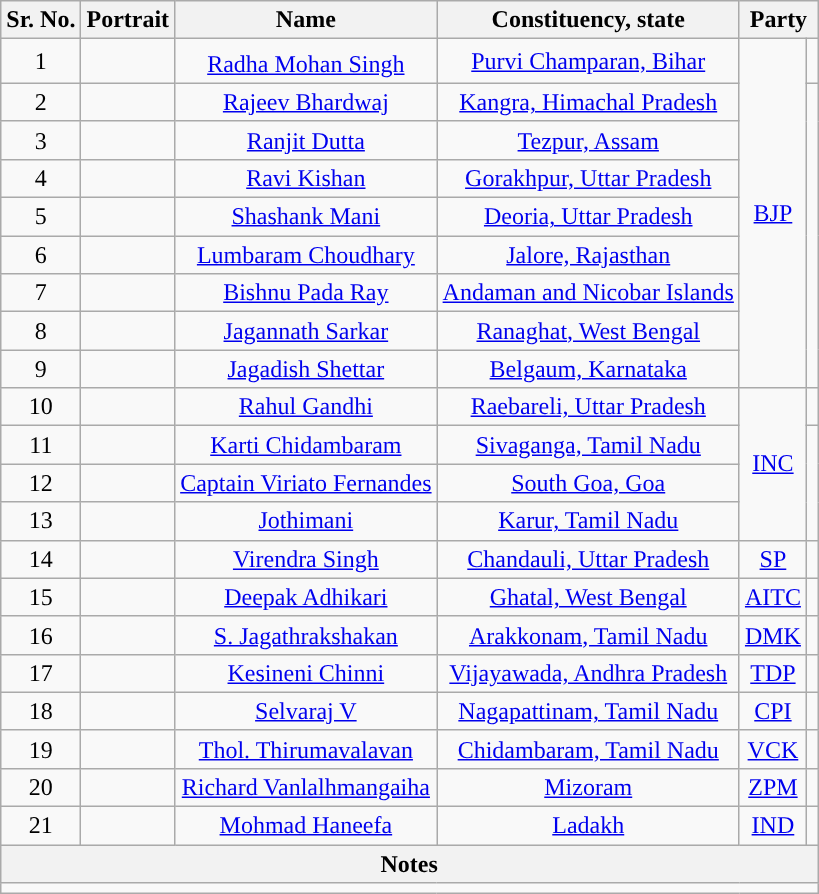<table class="wikitable">
<tr>
<th>Sr. No.</th>
<th>Portrait</th>
<th>Name</th>
<th>Constituency, state</th>
<th colspan="2">Party</th>
</tr>
<tr align="center">
<td>1</td>
<td></td>
<td><a href='#'>Radha Mohan Singh</a><sup></sup></td>
<td><a href='#'>Purvi Champaran, Bihar</a></td>
<td rowspan="9"><a href='#'>BJP</a></td>
<td></td>
</tr>
<tr align="center">
<td>2</td>
<td></td>
<td><a href='#'>Rajeev Bhardwaj</a></td>
<td><a href='#'>Kangra, Himachal Pradesh</a></td>
</tr>
<tr align="center">
<td>3</td>
<td></td>
<td><a href='#'>Ranjit Dutta</a></td>
<td><a href='#'>Tezpur, Assam</a></td>
</tr>
<tr align="center">
<td>4</td>
<td></td>
<td><a href='#'>Ravi Kishan</a></td>
<td><a href='#'>Gorakhpur, Uttar Pradesh</a></td>
</tr>
<tr align="center">
<td>5</td>
<td></td>
<td><a href='#'>Shashank Mani</a></td>
<td><a href='#'>Deoria, Uttar Pradesh</a></td>
</tr>
<tr align="center">
<td>6</td>
<td></td>
<td><a href='#'>Lumbaram Choudhary</a></td>
<td><a href='#'>Jalore, Rajasthan</a></td>
</tr>
<tr align="center">
<td>7</td>
<td></td>
<td><a href='#'>Bishnu Pada Ray</a></td>
<td><a href='#'>Andaman and Nicobar Islands</a></td>
</tr>
<tr align="center">
<td>8</td>
<td></td>
<td><a href='#'>Jagannath Sarkar</a></td>
<td><a href='#'>Ranaghat, West Bengal</a></td>
</tr>
<tr align="center">
<td>9</td>
<td></td>
<td><a href='#'>Jagadish Shettar</a></td>
<td><a href='#'>Belgaum, Karnataka</a></td>
</tr>
<tr align="center">
<td>10</td>
<td></td>
<td><a href='#'>Rahul Gandhi</a></td>
<td><a href='#'>Raebareli, Uttar Pradesh</a></td>
<td rowspan="4"><a href='#'>INC</a></td>
<td></td>
</tr>
<tr align="center">
<td>11</td>
<td></td>
<td><a href='#'>Karti Chidambaram</a></td>
<td><a href='#'>Sivaganga, Tamil Nadu</a></td>
</tr>
<tr align="center">
<td>12</td>
<td></td>
<td><a href='#'>Captain Viriato Fernandes</a></td>
<td><a href='#'>South Goa, Goa</a></td>
</tr>
<tr align="center">
<td>13</td>
<td></td>
<td><a href='#'>Jothimani</a></td>
<td><a href='#'>Karur, Tamil Nadu</a></td>
</tr>
<tr align="center">
<td>14</td>
<td></td>
<td><a href='#'>Virendra Singh</a></td>
<td><a href='#'>Chandauli, Uttar Pradesh</a></td>
<td><a href='#'>SP</a></td>
<td></td>
</tr>
<tr align="center">
<td>15</td>
<td></td>
<td><a href='#'>Deepak Adhikari</a></td>
<td><a href='#'>Ghatal, West Bengal</a></td>
<td><a href='#'>AITC</a></td>
<td></td>
</tr>
<tr align="center">
<td>16</td>
<td></td>
<td><a href='#'>S. Jagathrakshakan</a></td>
<td><a href='#'>Arakkonam, Tamil Nadu</a></td>
<td><a href='#'>DMK</a></td>
<td></td>
</tr>
<tr align="center">
<td>17</td>
<td></td>
<td><a href='#'>Kesineni Chinni</a></td>
<td><a href='#'>Vijayawada, Andhra Pradesh</a></td>
<td><a href='#'>TDP</a></td>
<td></td>
</tr>
<tr align="center">
<td>18</td>
<td></td>
<td><a href='#'>Selvaraj V</a></td>
<td><a href='#'>Nagapattinam, Tamil Nadu</a></td>
<td><a href='#'>CPI</a></td>
<td></td>
</tr>
<tr align="center">
<td>19</td>
<td></td>
<td><a href='#'>Thol. Thirumavalavan</a></td>
<td><a href='#'>Chidambaram, Tamil Nadu</a></td>
<td><a href='#'>VCK</a></td>
<td></td>
</tr>
<tr align="center">
<td>20</td>
<td></td>
<td><a href='#'>Richard Vanlalhmangaiha</a></td>
<td><a href='#'>Mizoram</a></td>
<td><a href='#'>ZPM</a></td>
<td></td>
</tr>
<tr align="center">
<td>21</td>
<td></td>
<td><a href='#'>Mohmad Haneefa</a></td>
<td><a href='#'>Ladakh</a></td>
<td><a href='#'>IND</a></td>
<td></td>
</tr>
<tr align="center">
<th colspan="6">Notes</th>
</tr>
<tr align="center">
<td colspan="6"></td>
</tr>
</table>
